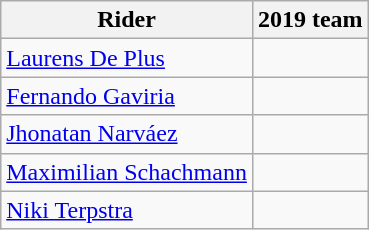<table class="wikitable">
<tr>
<th>Rider</th>
<th>2019 team</th>
</tr>
<tr>
<td><a href='#'>Laurens De Plus</a></td>
<td></td>
</tr>
<tr>
<td><a href='#'>Fernando Gaviria</a></td>
<td></td>
</tr>
<tr>
<td><a href='#'>Jhonatan Narváez</a></td>
<td></td>
</tr>
<tr>
<td><a href='#'>Maximilian Schachmann</a></td>
<td></td>
</tr>
<tr>
<td><a href='#'>Niki Terpstra</a></td>
<td></td>
</tr>
</table>
